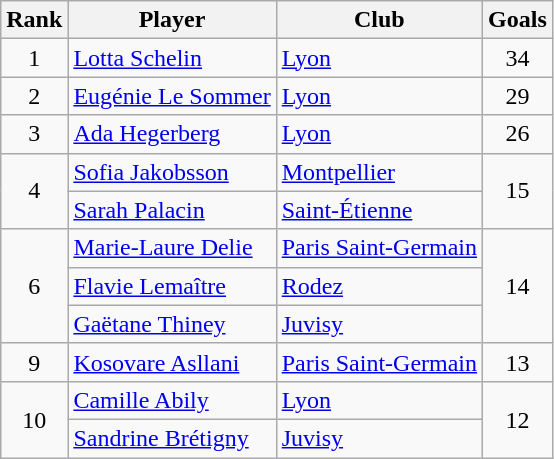<table class="wikitable" style="text-align:center">
<tr>
<th>Rank</th>
<th>Player</th>
<th>Club</th>
<th>Goals</th>
</tr>
<tr>
<td>1</td>
<td align="left"> <a href='#'>Lotta Schelin</a></td>
<td align="left"><a href='#'>Lyon</a></td>
<td>34</td>
</tr>
<tr>
<td>2</td>
<td align="left"> <a href='#'>Eugénie Le Sommer</a></td>
<td align="left"><a href='#'>Lyon</a></td>
<td>29</td>
</tr>
<tr>
<td>3</td>
<td align="left"> <a href='#'>Ada Hegerberg</a></td>
<td align="left"><a href='#'>Lyon</a></td>
<td>26</td>
</tr>
<tr>
<td rowspan=2>4</td>
<td align="left"> <a href='#'>Sofia Jakobsson</a></td>
<td align="left"><a href='#'>Montpellier</a></td>
<td rowspan=2>15</td>
</tr>
<tr>
<td align="left"> <a href='#'>Sarah Palacin</a></td>
<td align="left"><a href='#'>Saint-Étienne</a></td>
</tr>
<tr>
<td rowspan=3>6</td>
<td align="left"> <a href='#'>Marie-Laure Delie</a></td>
<td align="left"><a href='#'>Paris Saint-Germain</a></td>
<td rowspan=3>14</td>
</tr>
<tr>
<td align="left"> <a href='#'>Flavie Lemaître</a></td>
<td align="left"><a href='#'>Rodez</a></td>
</tr>
<tr>
<td align="left"> <a href='#'>Gaëtane Thiney</a></td>
<td align="left"><a href='#'>Juvisy</a></td>
</tr>
<tr>
<td>9</td>
<td align="left"> <a href='#'>Kosovare Asllani</a></td>
<td align="left"><a href='#'>Paris Saint-Germain</a></td>
<td>13</td>
</tr>
<tr>
<td rowspan=2>10</td>
<td align="left"> <a href='#'>Camille Abily</a></td>
<td align="left"><a href='#'>Lyon</a></td>
<td rowspan=2>12</td>
</tr>
<tr>
<td align="left"> <a href='#'>Sandrine Brétigny</a></td>
<td align="left"><a href='#'>Juvisy</a></td>
</tr>
</table>
